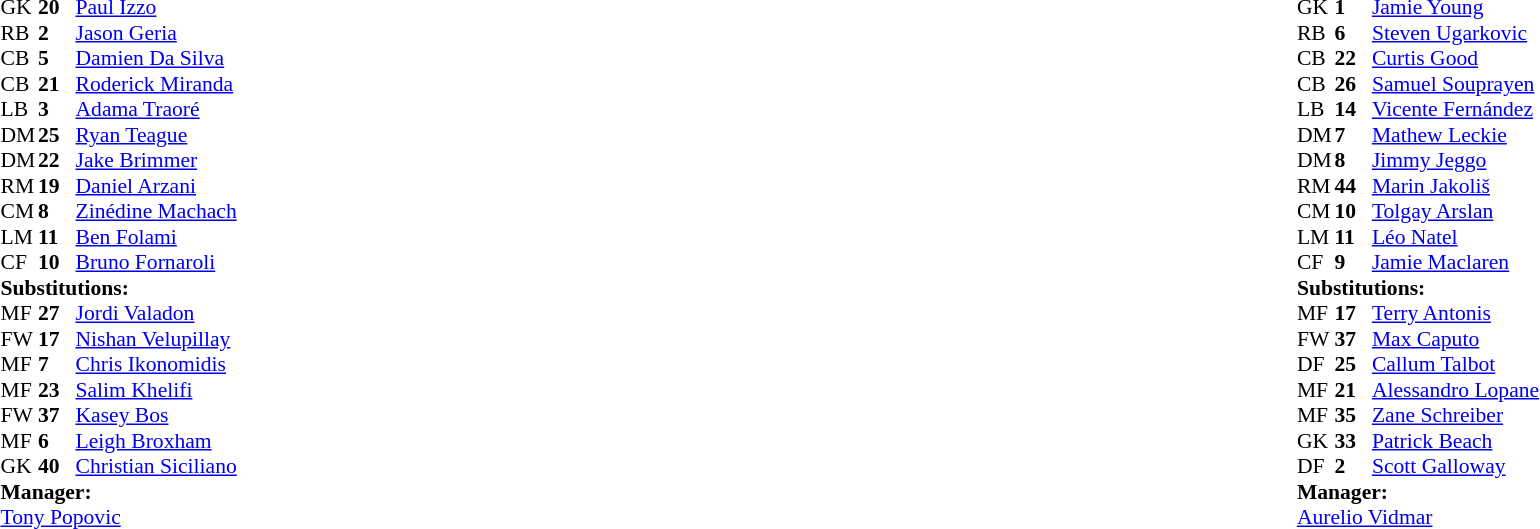<table width="100%">
<tr>
<td valign="top" width="40%"><br><table style="font-size:90%" cellspacing="0" cellpadding="0">
<tr>
<th width=25></th>
<th width=25></th>
</tr>
<tr>
<td>GK</td>
<td><strong>20</strong></td>
<td> <a href='#'>Paul Izzo</a></td>
</tr>
<tr>
<td>RB</td>
<td><strong>2</strong></td>
<td> <a href='#'>Jason Geria</a></td>
<td></td>
<td></td>
</tr>
<tr>
<td>CB</td>
<td><strong>5</strong></td>
<td> <a href='#'>Damien Da Silva</a></td>
<td></td>
</tr>
<tr>
<td>CB</td>
<td><strong>21</strong></td>
<td> <a href='#'>Roderick Miranda</a></td>
</tr>
<tr>
<td>LB</td>
<td><strong>3</strong></td>
<td> <a href='#'>Adama Traoré</a></td>
<td></td>
<td></td>
</tr>
<tr>
<td>DM</td>
<td><strong>25</strong></td>
<td> <a href='#'>Ryan Teague</a></td>
</tr>
<tr>
<td>DM</td>
<td><strong>22</strong></td>
<td> <a href='#'>Jake Brimmer</a></td>
<td></td>
<td></td>
</tr>
<tr>
<td>RM</td>
<td><strong>19</strong></td>
<td> <a href='#'>Daniel Arzani</a></td>
<td></td>
<td></td>
</tr>
<tr>
<td>CM</td>
<td><strong>8</strong></td>
<td> <a href='#'>Zinédine Machach</a></td>
<td></td>
</tr>
<tr>
<td>LM</td>
<td><strong>11</strong></td>
<td> <a href='#'>Ben Folami</a></td>
<td></td>
<td></td>
</tr>
<tr>
<td>CF</td>
<td><strong>10</strong></td>
<td> <a href='#'>Bruno Fornaroli</a></td>
<td></td>
<td></td>
</tr>
<tr>
<td colspan=3><strong>Substitutions:</strong></td>
</tr>
<tr>
<td>MF</td>
<td><strong>27</strong></td>
<td> <a href='#'>Jordi Valadon</a></td>
<td></td>
<td></td>
</tr>
<tr>
<td>FW</td>
<td><strong>17</strong></td>
<td> <a href='#'>Nishan Velupillay</a></td>
<td></td>
<td></td>
</tr>
<tr>
<td>MF</td>
<td><strong>7</strong></td>
<td> <a href='#'>Chris Ikonomidis</a></td>
<td></td>
<td></td>
</tr>
<tr>
<td>MF</td>
<td><strong>23</strong></td>
<td> <a href='#'>Salim Khelifi</a></td>
<td></td>
<td></td>
</tr>
<tr>
<td>FW</td>
<td><strong>37</strong></td>
<td> <a href='#'>Kasey Bos</a></td>
<td></td>
<td></td>
</tr>
<tr>
<td>MF</td>
<td><strong>6</strong></td>
<td> <a href='#'>Leigh Broxham</a></td>
<td></td>
<td></td>
</tr>
<tr>
<td>GK</td>
<td><strong>40</strong></td>
<td> <a href='#'>Christian Siciliano</a></td>
</tr>
<tr>
<td colspan=3><strong>Manager:</strong></td>
</tr>
<tr>
<td colspan=3> <a href='#'>Tony Popovic</a></td>
</tr>
</table>
</td>
<td valign="top"></td>
<td valign="top" width="50%"><br><table style="font-size:90%; margin:auto" cellspacing="0" cellpadding="0">
<tr>
<th width=25></th>
<th width=25></th>
</tr>
<tr>
<td>GK</td>
<td><strong>1</strong></td>
<td> <a href='#'>Jamie Young</a></td>
</tr>
<tr>
<td>RB</td>
<td><strong>6</strong></td>
<td> <a href='#'>Steven Ugarkovic</a></td>
</tr>
<tr>
<td>CB</td>
<td><strong>22</strong></td>
<td> <a href='#'>Curtis Good</a></td>
<td></td>
</tr>
<tr>
<td>CB</td>
<td><strong>26</strong></td>
<td> <a href='#'>Samuel Souprayen</a></td>
<td></td>
</tr>
<tr>
<td>LB</td>
<td><strong>14</strong></td>
<td> <a href='#'>Vicente Fernández</a></td>
<td></td>
<td></td>
</tr>
<tr>
<td>DM</td>
<td><strong>7</strong></td>
<td> <a href='#'>Mathew Leckie</a></td>
<td></td>
<td></td>
</tr>
<tr>
<td>DM</td>
<td><strong>8</strong></td>
<td> <a href='#'>Jimmy Jeggo</a></td>
<td></td>
</tr>
<tr>
<td>RM</td>
<td><strong>44</strong></td>
<td> <a href='#'>Marin Jakoliš</a></td>
<td></td>
<td></td>
</tr>
<tr>
<td>CM</td>
<td><strong>10</strong></td>
<td> <a href='#'>Tolgay Arslan</a></td>
<td></td>
<td></td>
</tr>
<tr>
<td>LM</td>
<td><strong>11</strong></td>
<td> <a href='#'>Léo Natel</a></td>
</tr>
<tr>
<td>CF</td>
<td><strong>9</strong></td>
<td> <a href='#'>Jamie Maclaren</a></td>
<td></td>
<td></td>
</tr>
<tr>
<td colspan=3><strong>Substitutions:</strong></td>
</tr>
<tr>
<td>MF</td>
<td><strong>17</strong></td>
<td> <a href='#'>Terry Antonis</a></td>
<td></td>
<td></td>
</tr>
<tr>
<td>FW</td>
<td><strong>37</strong></td>
<td> <a href='#'>Max Caputo</a></td>
<td></td>
<td></td>
</tr>
<tr>
<td>DF</td>
<td><strong>25</strong></td>
<td> <a href='#'>Callum Talbot</a></td>
<td></td>
<td></td>
</tr>
<tr>
<td>MF</td>
<td><strong>21</strong></td>
<td> <a href='#'>Alessandro Lopane</a></td>
<td></td>
<td></td>
</tr>
<tr>
<td>MF</td>
<td><strong>35</strong></td>
<td> <a href='#'>Zane Schreiber</a></td>
<td></td>
<td></td>
</tr>
<tr>
<td>GK</td>
<td><strong>33</strong></td>
<td> <a href='#'>Patrick Beach</a></td>
</tr>
<tr>
<td>DF</td>
<td><strong>2</strong></td>
<td> <a href='#'>Scott Galloway</a></td>
</tr>
<tr>
<td colspan=3><strong>Manager:</strong></td>
</tr>
<tr>
<td colspan=3> <a href='#'>Aurelio Vidmar</a></td>
</tr>
</table>
</td>
</tr>
</table>
